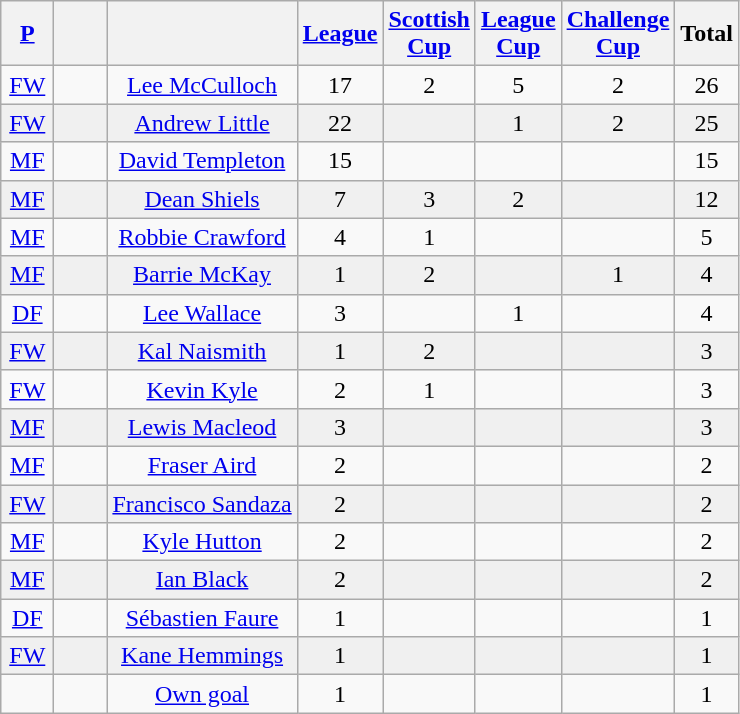<table class="wikitable sortable" style="text-align: center;">
<tr>
<th width=28><a href='#'>P</a><br></th>
<th width=28><br></th>
<th><br></th>
<th><a href='#'>League</a><br></th>
<th><a href='#'>Scottish<br>Cup</a><br></th>
<th><a href='#'>League<br>Cup</a><br></th>
<th><a href='#'>Challenge<br>Cup</a><br></th>
<th>Total<br></th>
</tr>
<tr>
<td><a href='#'>FW</a></td>
<td></td>
<td><a href='#'>Lee McCulloch</a></td>
<td>17</td>
<td>2</td>
<td>5</td>
<td>2</td>
<td>26</td>
</tr>
<tr bgcolor = "#F0F0F0">
<td><a href='#'>FW</a></td>
<td></td>
<td><a href='#'>Andrew Little</a></td>
<td>22</td>
<td></td>
<td>1</td>
<td>2</td>
<td>25</td>
</tr>
<tr>
<td><a href='#'>MF</a></td>
<td></td>
<td><a href='#'>David Templeton</a></td>
<td>15</td>
<td></td>
<td></td>
<td></td>
<td>15</td>
</tr>
<tr bgcolor = "#F0F0F0">
<td><a href='#'>MF</a></td>
<td></td>
<td><a href='#'>Dean Shiels</a></td>
<td>7</td>
<td>3</td>
<td>2</td>
<td></td>
<td>12</td>
</tr>
<tr>
<td><a href='#'>MF</a></td>
<td></td>
<td><a href='#'>Robbie Crawford</a></td>
<td>4</td>
<td>1</td>
<td></td>
<td></td>
<td>5</td>
</tr>
<tr bgcolor = "#F0F0F0">
<td><a href='#'>MF</a></td>
<td></td>
<td><a href='#'>Barrie McKay</a></td>
<td>1</td>
<td>2</td>
<td></td>
<td>1</td>
<td>4</td>
</tr>
<tr>
<td><a href='#'>DF</a></td>
<td></td>
<td><a href='#'>Lee Wallace</a></td>
<td>3</td>
<td></td>
<td>1</td>
<td></td>
<td>4</td>
</tr>
<tr bgcolor = "#F0F0F0">
<td><a href='#'>FW</a></td>
<td></td>
<td><a href='#'>Kal Naismith</a></td>
<td>1</td>
<td>2</td>
<td></td>
<td></td>
<td>3</td>
</tr>
<tr>
<td><a href='#'>FW</a></td>
<td></td>
<td><a href='#'>Kevin Kyle</a></td>
<td>2</td>
<td>1</td>
<td></td>
<td></td>
<td>3</td>
</tr>
<tr bgcolor = "#F0F0F0">
<td><a href='#'>MF</a></td>
<td></td>
<td><a href='#'>Lewis Macleod</a></td>
<td>3</td>
<td></td>
<td></td>
<td></td>
<td>3</td>
</tr>
<tr>
<td><a href='#'>MF</a></td>
<td></td>
<td><a href='#'>Fraser Aird</a></td>
<td>2</td>
<td></td>
<td></td>
<td></td>
<td>2</td>
</tr>
<tr bgcolor = "#F0F0F0">
<td><a href='#'>FW</a></td>
<td></td>
<td><a href='#'>Francisco Sandaza</a></td>
<td>2</td>
<td></td>
<td></td>
<td></td>
<td>2</td>
</tr>
<tr>
<td><a href='#'>MF</a></td>
<td></td>
<td><a href='#'>Kyle Hutton</a></td>
<td>2</td>
<td></td>
<td></td>
<td></td>
<td>2</td>
</tr>
<tr bgcolor = "#F0F0F0">
<td><a href='#'>MF</a></td>
<td></td>
<td><a href='#'>Ian Black</a></td>
<td>2</td>
<td></td>
<td></td>
<td></td>
<td>2</td>
</tr>
<tr>
<td><a href='#'>DF</a></td>
<td></td>
<td><a href='#'>Sébastien Faure</a></td>
<td>1</td>
<td></td>
<td></td>
<td></td>
<td>1</td>
</tr>
<tr bgcolor = "#F0F0F0">
<td><a href='#'>FW</a></td>
<td></td>
<td><a href='#'>Kane Hemmings</a></td>
<td>1</td>
<td></td>
<td></td>
<td></td>
<td>1</td>
</tr>
<tr>
<td></td>
<td></td>
<td><a href='#'>Own goal</a></td>
<td>1</td>
<td></td>
<td></td>
<td></td>
<td>1</td>
</tr>
</table>
